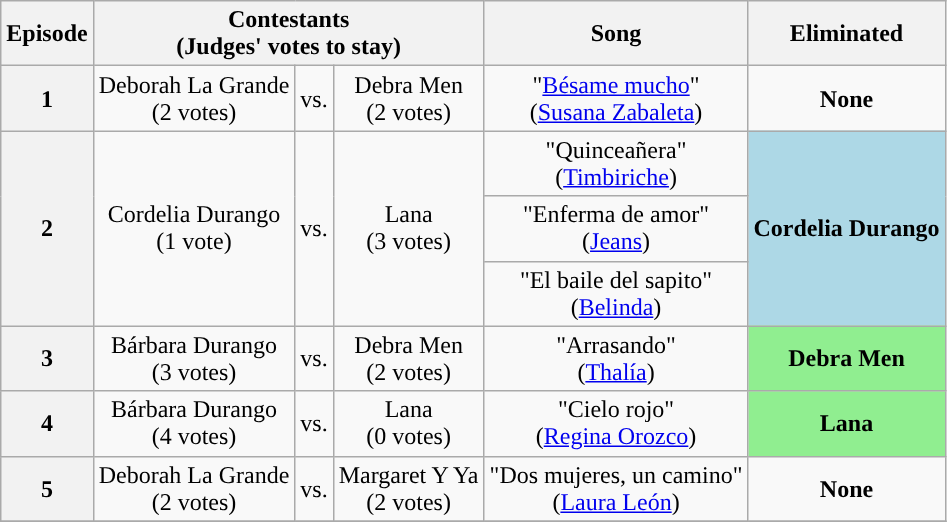<table class="wikitable" style="text-align:center">
<tr>
<th scope="col">Episode</th>
<th scope="col" colspan="3">Contestants<br>(Judges' votes to stay)</th>
<th scope="col">Song</th>
<th scope="col">Eliminated</th>
</tr>
<tr>
<th scope="row">1</th>
<td nowrap>Deborah La Grande<br>(2 votes)</td>
<td>vs.</td>
<td>Debra Men<br>(2 votes)</td>
<td>"<a href='#'>Bésame mucho</a>"<br>(<a href='#'>Susana Zabaleta</a>)</td>
<td><strong>None</strong></td>
</tr>
<tr>
<th rowspan="3" scope="row">2</th>
<td rowspan="3">Cordelia Durango<br>(1 vote)</td>
<td rowspan="3">vs.</td>
<td rowspan="3">Lana<br>(3 votes)</td>
<td>"Quinceañera"<br>(<a href='#'>Timbiriche</a>)</td>
<td nowrap rowspan="3" bgcolor="lightblue"><strong>Cordelia Durango</strong></td>
</tr>
<tr>
<td>"Enferma de amor"<br>(<a href='#'>Jeans</a>)</td>
</tr>
<tr>
<td>"El baile del sapito"<br>(<a href='#'>Belinda</a>)</td>
</tr>
<tr>
<th scope="row">3</th>
<td>Bárbara Durango<br>(3 votes)</td>
<td>vs.</td>
<td>Debra Men<br>(2 votes)</td>
<td>"Arrasando"<br>(<a href='#'>Thalía</a>)</td>
<td bgcolor="lightgreen"><strong>Debra Men</strong></td>
</tr>
<tr>
<th scope="row">4</th>
<td>Bárbara Durango<br>(4 votes)</td>
<td>vs.</td>
<td>Lana<br>(0 votes)</td>
<td>"Cielo rojo"<br>(<a href='#'>Regina Orozco</a>)</td>
<td bgcolor="lightgreen"><strong>Lana</strong></td>
</tr>
<tr>
<th scope="row">5</th>
<td>Deborah La Grande<br>(2 votes)</td>
<td>vs.</td>
<td nowrap>Margaret Y Ya<br>(2 votes)</td>
<td nowrap>"Dos mujeres, un camino"<br>(<a href='#'>Laura León</a>)</td>
<td><strong>None</strong></td>
</tr>
<tr>
</tr>
</table>
